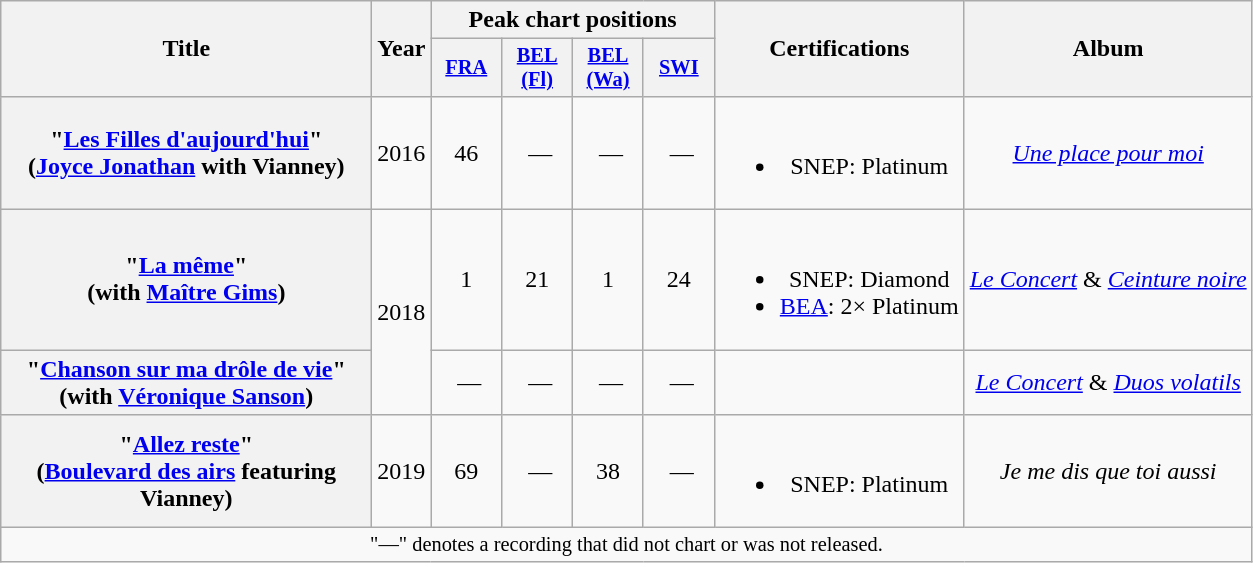<table class="wikitable plainrowheaders" style="text-align:center;">
<tr>
<th scope="col" rowspan="2" style="width:15em;">Title</th>
<th scope="col" rowspan="2" style="width:1em;">Year</th>
<th scope="col" colspan="4">Peak chart positions</th>
<th scope="col" rowspan="2">Certifications</th>
<th scope="col" rowspan="2">Album</th>
</tr>
<tr>
<th scope="col" style="width:3em;font-size:85%;"><a href='#'>FRA</a><br></th>
<th scope="col" style="width:3em;font-size:85%;"><a href='#'>BEL<br>(Fl)</a><br></th>
<th scope="col" style="width:3em;font-size:85%;"><a href='#'>BEL <br>(Wa)</a><br></th>
<th scope="col" style="width:3em;font-size:85%;"><a href='#'>SWI</a><br></th>
</tr>
<tr>
<th scope="row">"<a href='#'>Les Filles d'aujourd'hui</a>"<br><span>(<a href='#'>Joyce Jonathan</a> with Vianney)</span></th>
<td>2016</td>
<td>46</td>
<td> —</td>
<td> —</td>
<td> —</td>
<td><br><ul><li>SNEP: Platinum</li></ul></td>
<td><em><a href='#'>Une place pour moi</a></em></td>
</tr>
<tr>
<th scope="row">"<a href='#'>La même</a>"<br><span>(with <a href='#'>Maître Gims</a>)</span></th>
<td rowspan="2">2018</td>
<td>1</td>
<td>21</td>
<td>1</td>
<td>24</td>
<td><br><ul><li>SNEP: Diamond</li><li><a href='#'>BEA</a>: 2× Platinum</li></ul></td>
<td><em><a href='#'>Le Concert</a></em> & <em><a href='#'>Ceinture noire</a></em></td>
</tr>
<tr>
<th scope="row">"<a href='#'>Chanson sur ma drôle de vie</a>"<br><span>(with <a href='#'>Véronique Sanson</a>)</span></th>
<td> —</td>
<td> —</td>
<td> —</td>
<td> —</td>
<td></td>
<td><em><a href='#'>Le Concert</a></em> & <em><a href='#'>Duos volatils</a></em></td>
</tr>
<tr>
<th scope="row">"<a href='#'>Allez reste</a>"<br><span>(<a href='#'>Boulevard des airs</a> featuring Vianney)</span></th>
<td>2019</td>
<td>69</td>
<td> —</td>
<td>38</td>
<td> —</td>
<td><br><ul><li>SNEP: Platinum</li></ul></td>
<td><em>Je me dis que toi aussi</em></td>
</tr>
<tr>
<td style="text-align:center; font-size:85%;" colspan="22">"—" denotes a recording that did not chart or was not released.</td>
</tr>
</table>
